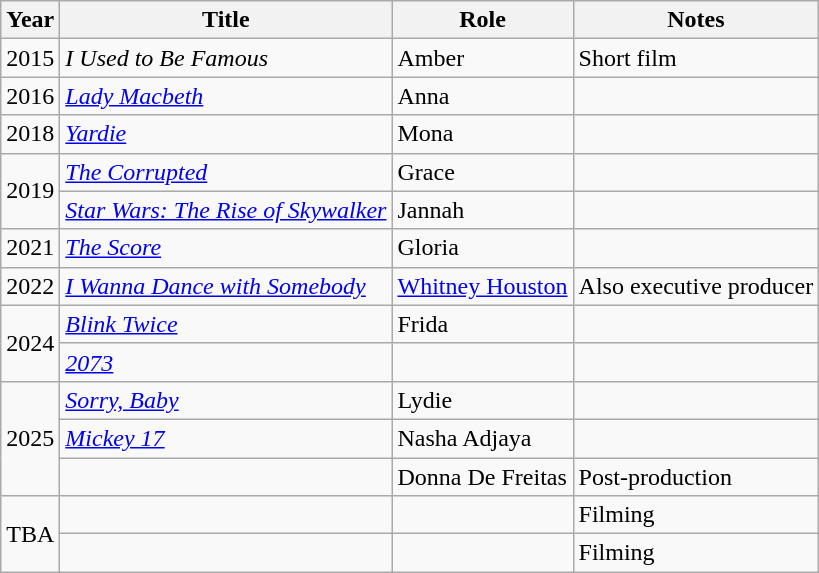<table class="wikitable sortable">
<tr>
<th>Year</th>
<th>Title</th>
<th>Role</th>
<th class="unsortable">Notes</th>
</tr>
<tr>
<td>2015</td>
<td><em>I Used to Be Famous</em></td>
<td>Amber</td>
<td>Short film</td>
</tr>
<tr>
<td>2016</td>
<td><em><a href='#'>Lady Macbeth</a></em></td>
<td>Anna</td>
<td></td>
</tr>
<tr>
<td>2018</td>
<td><em><a href='#'>Yardie</a></em></td>
<td>Mona</td>
<td></td>
</tr>
<tr>
<td rowspan="2">2019</td>
<td><em><a href='#'>The Corrupted</a></em></td>
<td>Grace</td>
<td></td>
</tr>
<tr>
<td><em><a href='#'>Star Wars: The Rise of Skywalker</a></em></td>
<td>Jannah</td>
<td></td>
</tr>
<tr>
<td>2021</td>
<td><em><a href='#'>The Score</a></em></td>
<td>Gloria</td>
<td></td>
</tr>
<tr>
<td>2022</td>
<td><em><a href='#'>I Wanna Dance with Somebody</a></em></td>
<td><a href='#'>Whitney Houston</a></td>
<td>Also executive producer</td>
</tr>
<tr>
<td rowspan="2">2024</td>
<td><em><a href='#'>Blink Twice</a></em></td>
<td>Frida</td>
<td></td>
</tr>
<tr>
<td><em><a href='#'>2073</a></em></td>
<td></td>
<td></td>
</tr>
<tr>
<td rowspan=3>2025</td>
<td><a href='#'><em>Sorry, Baby</em></a></td>
<td>Lydie</td>
<td></td>
</tr>
<tr>
<td><em><a href='#'>Mickey 17</a></em></td>
<td>Nasha Adjaya</td>
<td></td>
</tr>
<tr>
<td></td>
<td>Donna De Freitas</td>
<td>Post-production</td>
</tr>
<tr>
<td rowspan="2">TBA</td>
<td></td>
<td></td>
<td>Filming</td>
</tr>
<tr>
<td></td>
<td></td>
<td>Filming</td>
</tr>
</table>
